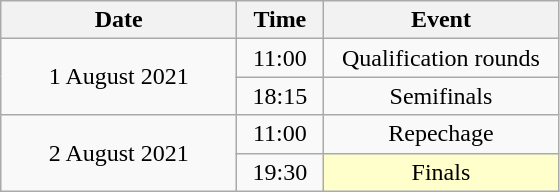<table class = "wikitable" style="text-align:center;">
<tr>
<th width=150>Date</th>
<th width=50>Time</th>
<th width=150>Event</th>
</tr>
<tr>
<td rowspan=2>1 August 2021</td>
<td>11:00</td>
<td>Qualification rounds</td>
</tr>
<tr>
<td>18:15</td>
<td>Semifinals</td>
</tr>
<tr>
<td rowspan=2>2 August 2021</td>
<td>11:00</td>
<td>Repechage</td>
</tr>
<tr>
<td>19:30</td>
<td bgcolor=ffffcc>Finals</td>
</tr>
</table>
